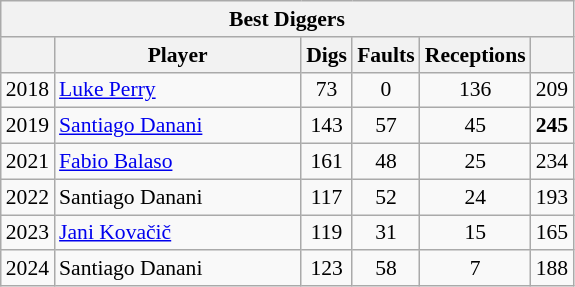<table class="wikitable sortable" style=font-size:90%>
<tr>
<th colspan=7>Best Diggers</th>
</tr>
<tr>
<th></th>
<th width=158>Player</th>
<th width=20>Digs</th>
<th width=20>Faults</th>
<th width=20>Receptions</th>
<th width=20></th>
</tr>
<tr>
<td>2018</td>
<td> <a href='#'>Luke Perry</a></td>
<td align=center>73</td>
<td align=center>0</td>
<td align=center>136</td>
<td align=center>209</td>
</tr>
<tr>
<td>2019</td>
<td> <a href='#'>Santiago Danani</a></td>
<td align=center>143</td>
<td align=center>57</td>
<td align=center>45</td>
<td align=center><strong>245</strong></td>
</tr>
<tr>
<td>2021</td>
<td> <a href='#'>Fabio Balaso</a></td>
<td align=center>161</td>
<td align=center>48</td>
<td align=center>25</td>
<td align=center>234</td>
</tr>
<tr>
<td>2022</td>
<td> Santiago Danani</td>
<td align=center>117</td>
<td align=center>52</td>
<td align=center>24</td>
<td align=center>193</td>
</tr>
<tr>
<td>2023</td>
<td> <a href='#'>Jani Kovačič</a></td>
<td align=center>119</td>
<td align=center>31</td>
<td align=center>15</td>
<td align=center>165</td>
</tr>
<tr>
<td>2024</td>
<td> Santiago Danani</td>
<td align=center>123</td>
<td align=center>58</td>
<td align=center>7</td>
<td align=center>188</td>
</tr>
</table>
